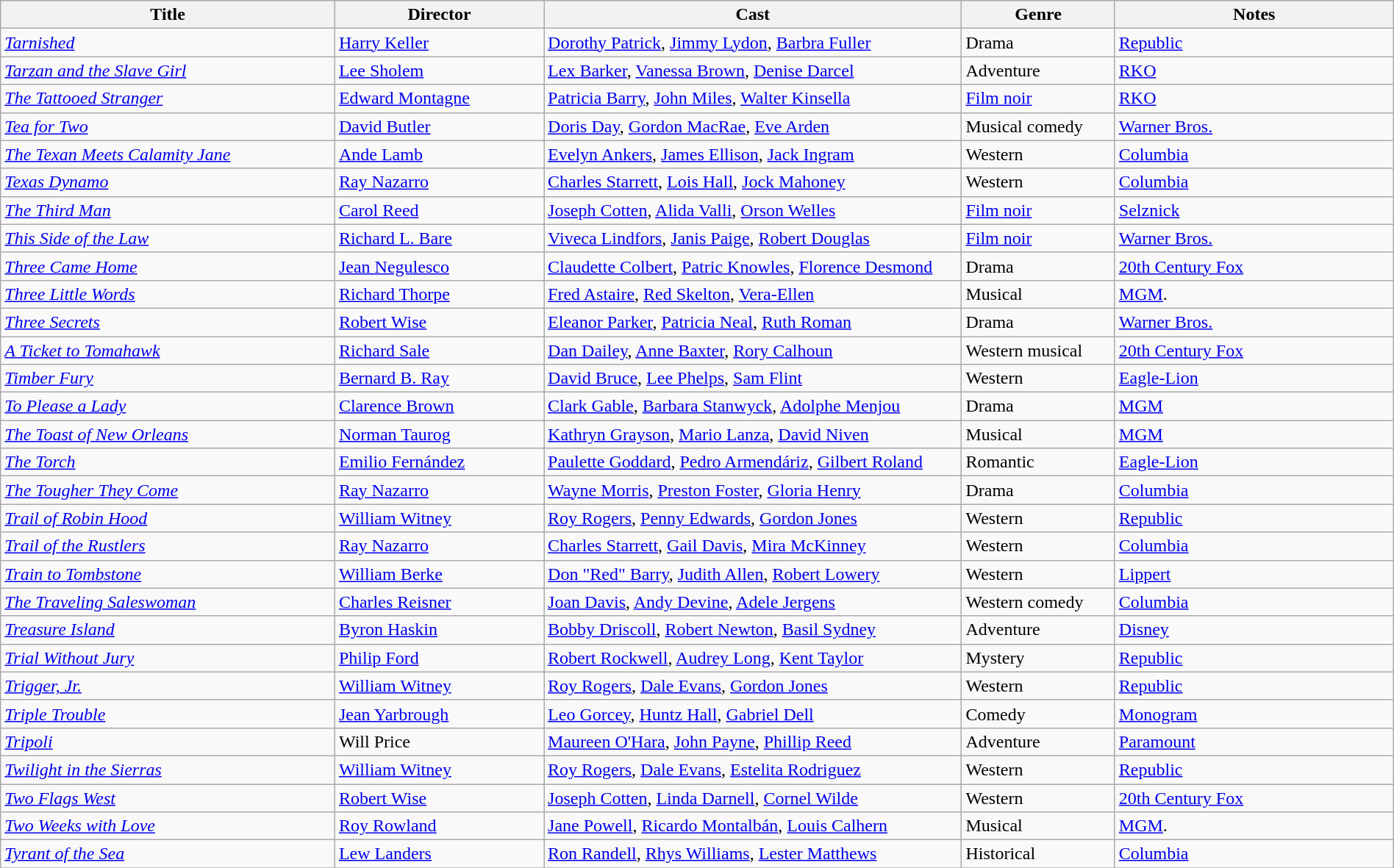<table class="wikitable" style="width:100%;">
<tr>
<th style="width:24%;">Title</th>
<th style="width:15%;">Director</th>
<th style="width:30%;">Cast</th>
<th style="width:11%;">Genre</th>
<th style="width:20%;">Notes</th>
</tr>
<tr>
<td><em><a href='#'>Tarnished</a></em></td>
<td><a href='#'>Harry Keller</a></td>
<td><a href='#'>Dorothy Patrick</a>, <a href='#'>Jimmy Lydon</a>, <a href='#'>Barbra Fuller</a></td>
<td>Drama</td>
<td><a href='#'>Republic</a></td>
</tr>
<tr>
<td><em><a href='#'>Tarzan and the Slave Girl</a></em></td>
<td><a href='#'>Lee Sholem</a></td>
<td><a href='#'>Lex Barker</a>, <a href='#'>Vanessa Brown</a>, <a href='#'>Denise Darcel</a></td>
<td>Adventure</td>
<td><a href='#'>RKO</a></td>
</tr>
<tr>
<td><em><a href='#'>The Tattooed Stranger</a></em></td>
<td><a href='#'>Edward Montagne</a></td>
<td><a href='#'>Patricia Barry</a>, <a href='#'>John Miles</a>, <a href='#'>Walter Kinsella</a></td>
<td><a href='#'>Film noir</a></td>
<td><a href='#'>RKO</a></td>
</tr>
<tr>
<td><em><a href='#'>Tea for Two</a></em></td>
<td><a href='#'>David Butler</a></td>
<td><a href='#'>Doris Day</a>, <a href='#'>Gordon MacRae</a>, <a href='#'>Eve Arden</a></td>
<td>Musical comedy</td>
<td><a href='#'>Warner Bros.</a></td>
</tr>
<tr>
<td><em><a href='#'>The Texan Meets Calamity Jane</a></em></td>
<td><a href='#'>Ande Lamb</a></td>
<td><a href='#'>Evelyn Ankers</a>, <a href='#'>James Ellison</a>, <a href='#'>Jack Ingram</a></td>
<td>Western</td>
<td><a href='#'>Columbia</a></td>
</tr>
<tr>
<td><em><a href='#'>Texas Dynamo</a></em></td>
<td><a href='#'>Ray Nazarro</a></td>
<td><a href='#'>Charles Starrett</a>, <a href='#'>Lois Hall</a>, <a href='#'>Jock Mahoney</a></td>
<td>Western</td>
<td><a href='#'>Columbia</a></td>
</tr>
<tr>
<td><em><a href='#'>The Third Man</a></em></td>
<td><a href='#'>Carol Reed</a></td>
<td><a href='#'>Joseph Cotten</a>, <a href='#'>Alida Valli</a>, <a href='#'>Orson Welles</a></td>
<td><a href='#'>Film noir</a></td>
<td><a href='#'>Selznick</a></td>
</tr>
<tr>
<td><em><a href='#'>This Side of the Law</a></em></td>
<td><a href='#'>Richard L. Bare</a></td>
<td><a href='#'>Viveca Lindfors</a>, <a href='#'>Janis Paige</a>, <a href='#'>Robert Douglas</a></td>
<td><a href='#'>Film noir</a></td>
<td><a href='#'>Warner Bros.</a></td>
</tr>
<tr>
<td><em><a href='#'>Three Came Home</a></em></td>
<td><a href='#'>Jean Negulesco</a></td>
<td><a href='#'>Claudette Colbert</a>, <a href='#'>Patric Knowles</a>, <a href='#'>Florence Desmond</a></td>
<td>Drama</td>
<td><a href='#'>20th Century Fox</a></td>
</tr>
<tr>
<td><em><a href='#'>Three Little Words</a></em></td>
<td><a href='#'>Richard Thorpe</a></td>
<td><a href='#'>Fred Astaire</a>, <a href='#'>Red Skelton</a>, <a href='#'>Vera-Ellen</a></td>
<td>Musical</td>
<td><a href='#'>MGM</a>.</td>
</tr>
<tr>
<td><em><a href='#'>Three Secrets</a></em></td>
<td><a href='#'>Robert Wise</a></td>
<td><a href='#'>Eleanor Parker</a>, <a href='#'>Patricia Neal</a>, <a href='#'>Ruth Roman</a></td>
<td>Drama</td>
<td><a href='#'>Warner Bros.</a></td>
</tr>
<tr>
<td><em><a href='#'>A Ticket to Tomahawk</a></em></td>
<td><a href='#'>Richard Sale</a></td>
<td><a href='#'>Dan Dailey</a>, <a href='#'>Anne Baxter</a>, <a href='#'>Rory Calhoun</a></td>
<td>Western musical</td>
<td><a href='#'>20th Century Fox</a></td>
</tr>
<tr>
<td><em><a href='#'>Timber Fury</a></em></td>
<td><a href='#'>Bernard B. Ray</a></td>
<td><a href='#'>David Bruce</a>, <a href='#'>Lee Phelps</a>, <a href='#'>Sam Flint</a></td>
<td>Western</td>
<td><a href='#'>Eagle-Lion</a></td>
</tr>
<tr>
<td><em><a href='#'>To Please a Lady</a></em></td>
<td><a href='#'>Clarence Brown</a></td>
<td><a href='#'>Clark Gable</a>, <a href='#'>Barbara Stanwyck</a>, <a href='#'>Adolphe Menjou</a></td>
<td>Drama</td>
<td><a href='#'>MGM</a></td>
</tr>
<tr>
<td><em><a href='#'>The Toast of New Orleans</a></em></td>
<td><a href='#'>Norman Taurog</a></td>
<td><a href='#'>Kathryn Grayson</a>, <a href='#'>Mario Lanza</a>, <a href='#'>David Niven</a></td>
<td>Musical</td>
<td><a href='#'>MGM</a></td>
</tr>
<tr>
<td><em><a href='#'>The Torch</a></em></td>
<td><a href='#'>Emilio Fernández</a></td>
<td><a href='#'>Paulette Goddard</a>, <a href='#'>Pedro Armendáriz</a>, <a href='#'>Gilbert Roland</a></td>
<td>Romantic</td>
<td><a href='#'>Eagle-Lion</a></td>
</tr>
<tr>
<td><em><a href='#'>The Tougher They Come</a></em></td>
<td><a href='#'>Ray Nazarro</a></td>
<td><a href='#'>Wayne Morris</a>, <a href='#'>Preston Foster</a>, <a href='#'>Gloria Henry</a></td>
<td>Drama</td>
<td><a href='#'>Columbia</a></td>
</tr>
<tr>
<td><em><a href='#'>Trail of Robin Hood</a></em></td>
<td><a href='#'>William Witney</a></td>
<td><a href='#'>Roy Rogers</a>, <a href='#'>Penny Edwards</a>, <a href='#'>Gordon Jones</a></td>
<td>Western</td>
<td><a href='#'>Republic</a></td>
</tr>
<tr>
<td><em><a href='#'>Trail of the Rustlers</a></em></td>
<td><a href='#'>Ray Nazarro</a></td>
<td><a href='#'>Charles Starrett</a>, <a href='#'>Gail Davis</a>, <a href='#'>Mira McKinney</a></td>
<td>Western</td>
<td><a href='#'>Columbia</a></td>
</tr>
<tr>
<td><em><a href='#'>Train to Tombstone</a></em></td>
<td><a href='#'>William Berke</a></td>
<td><a href='#'>Don "Red" Barry</a>, <a href='#'>Judith Allen</a>, <a href='#'>Robert Lowery</a></td>
<td>Western</td>
<td><a href='#'>Lippert</a></td>
</tr>
<tr>
<td><em><a href='#'>The Traveling Saleswoman</a></em></td>
<td><a href='#'>Charles Reisner</a></td>
<td><a href='#'>Joan Davis</a>, <a href='#'>Andy Devine</a>, <a href='#'>Adele Jergens</a></td>
<td>Western comedy</td>
<td><a href='#'>Columbia</a></td>
</tr>
<tr>
<td><em><a href='#'>Treasure Island</a></em></td>
<td><a href='#'>Byron Haskin</a></td>
<td><a href='#'>Bobby Driscoll</a>, <a href='#'>Robert Newton</a>, <a href='#'>Basil Sydney</a></td>
<td>Adventure</td>
<td><a href='#'>Disney</a></td>
</tr>
<tr>
<td><em><a href='#'>Trial Without Jury</a></em></td>
<td><a href='#'>Philip Ford</a></td>
<td><a href='#'>Robert Rockwell</a>, <a href='#'>Audrey Long</a>, <a href='#'>Kent Taylor</a></td>
<td>Mystery</td>
<td><a href='#'>Republic</a></td>
</tr>
<tr>
<td><em><a href='#'>Trigger, Jr.</a></em></td>
<td><a href='#'>William Witney</a></td>
<td><a href='#'>Roy Rogers</a>, <a href='#'>Dale Evans</a>, <a href='#'>Gordon Jones</a></td>
<td>Western</td>
<td><a href='#'>Republic</a></td>
</tr>
<tr>
<td><em><a href='#'>Triple Trouble</a></em></td>
<td><a href='#'>Jean Yarbrough</a></td>
<td><a href='#'>Leo Gorcey</a>, <a href='#'>Huntz Hall</a>, <a href='#'>Gabriel Dell</a></td>
<td>Comedy</td>
<td><a href='#'>Monogram</a></td>
</tr>
<tr>
<td><em><a href='#'>Tripoli</a></em></td>
<td>Will Price</td>
<td><a href='#'>Maureen O'Hara</a>, <a href='#'>John Payne</a>, <a href='#'>Phillip Reed</a></td>
<td>Adventure</td>
<td><a href='#'>Paramount</a></td>
</tr>
<tr>
<td><em><a href='#'>Twilight in the Sierras</a></em></td>
<td><a href='#'>William Witney</a></td>
<td><a href='#'>Roy Rogers</a>, <a href='#'>Dale Evans</a>, <a href='#'>Estelita Rodriguez</a></td>
<td>Western</td>
<td><a href='#'>Republic</a></td>
</tr>
<tr>
<td><em><a href='#'>Two Flags West</a></em></td>
<td><a href='#'>Robert Wise</a></td>
<td><a href='#'>Joseph Cotten</a>, <a href='#'>Linda Darnell</a>, <a href='#'>Cornel Wilde</a></td>
<td>Western</td>
<td><a href='#'>20th Century Fox</a></td>
</tr>
<tr>
<td><em><a href='#'>Two Weeks with Love</a></em></td>
<td><a href='#'>Roy Rowland</a></td>
<td><a href='#'>Jane Powell</a>, <a href='#'>Ricardo Montalbán</a>, <a href='#'>Louis Calhern</a></td>
<td>Musical</td>
<td><a href='#'>MGM</a>.</td>
</tr>
<tr>
<td><em><a href='#'>Tyrant of the Sea</a></em></td>
<td><a href='#'>Lew Landers</a></td>
<td><a href='#'>Ron Randell</a>, <a href='#'>Rhys Williams</a>, <a href='#'>Lester Matthews</a></td>
<td>Historical</td>
<td><a href='#'>Columbia</a></td>
</tr>
<tr>
</tr>
</table>
